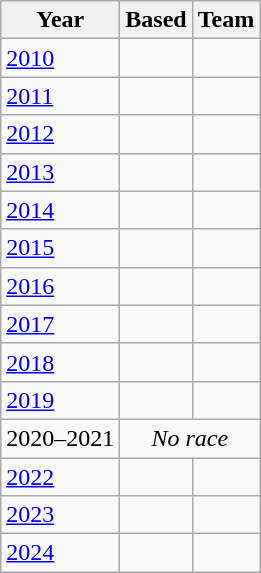<table class=wikitable sortable>
<tr>
<th>Year</th>
<th>Based</th>
<th>Team</th>
</tr>
<tr>
<td><a href='#'>2010</a></td>
<td></td>
<td></td>
</tr>
<tr>
<td><a href='#'>2011</a></td>
<td></td>
<td></td>
</tr>
<tr>
<td><a href='#'>2012</a></td>
<td></td>
<td></td>
</tr>
<tr>
<td><a href='#'>2013</a></td>
<td></td>
<td></td>
</tr>
<tr>
<td><a href='#'>2014</a></td>
<td></td>
<td></td>
</tr>
<tr>
<td><a href='#'>2015</a></td>
<td></td>
<td></td>
</tr>
<tr>
<td><a href='#'>2016</a></td>
<td></td>
<td></td>
</tr>
<tr>
<td><a href='#'>2017</a></td>
<td></td>
<td></td>
</tr>
<tr>
<td><a href='#'>2018</a></td>
<td></td>
<td></td>
</tr>
<tr>
<td><a href='#'>2019</a></td>
<td></td>
<td></td>
</tr>
<tr>
<td>2020–2021</td>
<td colspan="2" align="center"><em>No race</em></td>
</tr>
<tr>
<td><a href='#'>2022</a></td>
<td></td>
<td></td>
</tr>
<tr>
<td><a href='#'>2023</a></td>
<td></td>
<td></td>
</tr>
<tr>
<td><a href='#'>2024</a></td>
<td></td>
<td></td>
</tr>
</table>
